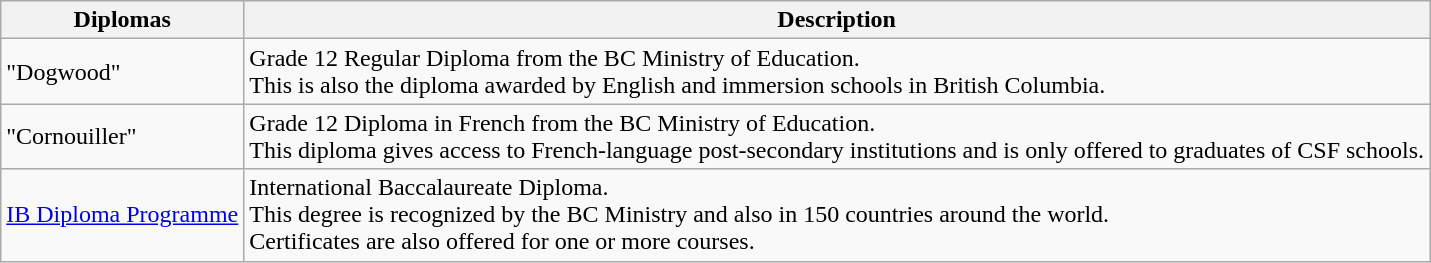<table class="wikitable">
<tr>
<th>Diplomas</th>
<th>Description</th>
</tr>
<tr>
<td>"Dogwood"</td>
<td>Grade 12 Regular Diploma from the BC Ministry of Education.<br>This is also the diploma awarded by English and immersion schools in British Columbia.</td>
</tr>
<tr>
<td>"Cornouiller"</td>
<td>Grade 12 Diploma in French from the BC Ministry of Education.<br>This diploma gives access to French-language post-secondary institutions and is only offered to graduates of CSF schools.</td>
</tr>
<tr>
<td><a href='#'>IB Diploma Programme</a></td>
<td>International Baccalaureate Diploma.<br>This degree is recognized by the BC Ministry and also in 150 countries around the world.<br>Certificates are also offered for one or more courses.</td>
</tr>
</table>
